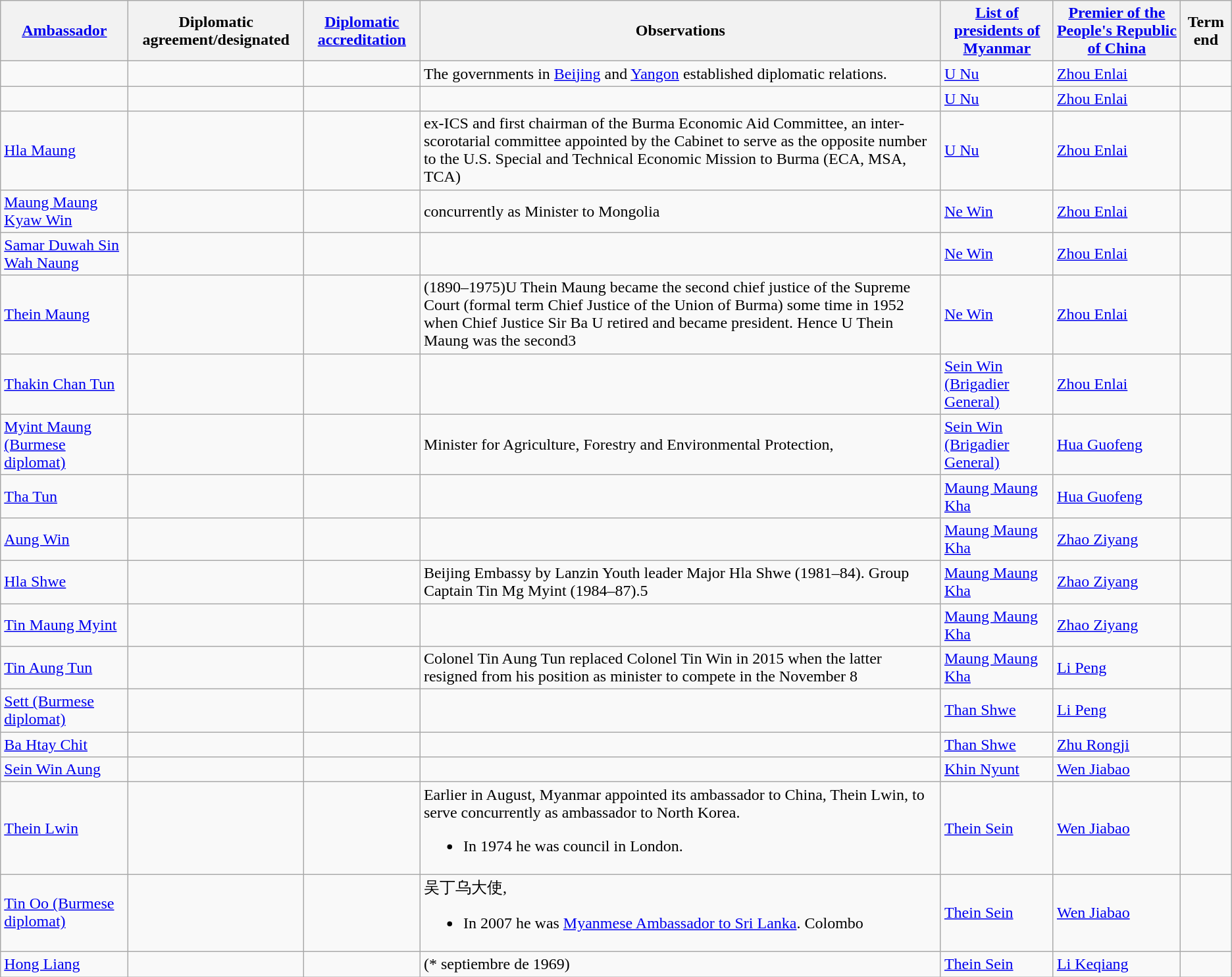<table class="wikitable sortable">
<tr>
<th><a href='#'>Ambassador</a></th>
<th>Diplomatic agreement/designated</th>
<th><a href='#'>Diplomatic accreditation</a></th>
<th>Observations</th>
<th><a href='#'>List of presidents of Myanmar</a></th>
<th><a href='#'>Premier of the People's Republic of China</a></th>
<th>Term end</th>
</tr>
<tr>
<td></td>
<td></td>
<td></td>
<td>The governments in <a href='#'>Beijing</a> and <a href='#'>Yangon</a> established diplomatic relations.</td>
<td><a href='#'>U Nu</a></td>
<td><a href='#'>Zhou Enlai</a></td>
<td></td>
</tr>
<tr>
<td></td>
<td></td>
<td></td>
<td></td>
<td><a href='#'>U Nu</a></td>
<td><a href='#'>Zhou Enlai</a></td>
<td></td>
</tr>
<tr>
<td><a href='#'>Hla Maung</a></td>
<td></td>
<td></td>
<td>ex-ICS and first chairman of the Burma Economic Aid Committee, an inter-scorotarial committee appointed by the Cabinet to serve as the opposite number to the U.S. Special and Technical Economic Mission to Burma (ECA, MSA, TCA)</td>
<td><a href='#'>U Nu</a></td>
<td><a href='#'>Zhou Enlai</a></td>
<td></td>
</tr>
<tr>
<td><a href='#'>Maung Maung Kyaw Win</a></td>
<td></td>
<td></td>
<td>concurrently as Minister to Mongolia</td>
<td><a href='#'>Ne Win</a></td>
<td><a href='#'>Zhou Enlai</a></td>
<td></td>
</tr>
<tr>
<td><a href='#'>Samar Duwah Sin Wah Naung</a></td>
<td></td>
<td></td>
<td></td>
<td><a href='#'>Ne Win</a></td>
<td><a href='#'>Zhou Enlai</a></td>
<td></td>
</tr>
<tr>
<td><a href='#'>Thein Maung</a></td>
<td></td>
<td></td>
<td>(1890–1975)U Thein Maung became the second chief justice of the Supreme Court (formal term Chief Justice of the Union of Burma) some time in 1952 when Chief Justice Sir Ba U retired and became president. Hence U Thein Maung was the second3</td>
<td><a href='#'>Ne Win</a></td>
<td><a href='#'>Zhou Enlai</a></td>
<td></td>
</tr>
<tr>
<td><a href='#'>Thakin Chan Tun</a></td>
<td></td>
<td></td>
<td></td>
<td><a href='#'>Sein Win (Brigadier General)</a></td>
<td><a href='#'>Zhou Enlai</a></td>
<td></td>
</tr>
<tr>
<td><a href='#'>Myint Maung (Burmese diplomat)</a></td>
<td></td>
<td></td>
<td>Minister for Agriculture, Forestry and Environmental Protection,</td>
<td><a href='#'>Sein Win (Brigadier General)</a></td>
<td><a href='#'>Hua Guofeng</a></td>
<td></td>
</tr>
<tr>
<td><a href='#'>Tha Tun</a></td>
<td></td>
<td></td>
<td></td>
<td><a href='#'>Maung Maung Kha</a></td>
<td><a href='#'>Hua Guofeng</a></td>
<td></td>
</tr>
<tr>
<td><a href='#'>Aung Win</a></td>
<td></td>
<td></td>
<td></td>
<td><a href='#'>Maung Maung Kha</a></td>
<td><a href='#'>Zhao Ziyang</a></td>
<td></td>
</tr>
<tr>
<td><a href='#'>Hla Shwe</a></td>
<td></td>
<td></td>
<td>Beijing Embassy by Lanzin Youth leader Major Hla Shwe (1981–84). Group Captain Tin Mg Myint (1984–87).5</td>
<td><a href='#'>Maung Maung Kha</a></td>
<td><a href='#'>Zhao Ziyang</a></td>
<td></td>
</tr>
<tr>
<td><a href='#'>Tin Maung Myint</a></td>
<td></td>
<td></td>
<td></td>
<td><a href='#'>Maung Maung Kha</a></td>
<td><a href='#'>Zhao Ziyang</a></td>
<td></td>
</tr>
<tr>
<td><a href='#'>Tin Aung Tun</a></td>
<td></td>
<td></td>
<td>Colonel Tin Aung Tun replaced Colonel Tin Win in 2015 when the latter resigned from his position as minister to compete in the November 8</td>
<td><a href='#'>Maung Maung Kha</a></td>
<td><a href='#'>Li Peng</a></td>
<td></td>
</tr>
<tr>
<td><a href='#'>Sett (Burmese diplomat)</a></td>
<td></td>
<td></td>
<td></td>
<td><a href='#'>Than Shwe</a></td>
<td><a href='#'>Li Peng</a></td>
<td></td>
</tr>
<tr>
<td><a href='#'>Ba Htay Chit</a></td>
<td></td>
<td></td>
<td></td>
<td><a href='#'>Than Shwe</a></td>
<td><a href='#'>Zhu Rongji</a></td>
<td></td>
</tr>
<tr>
<td><a href='#'>Sein Win Aung</a></td>
<td></td>
<td></td>
<td></td>
<td><a href='#'>Khin Nyunt</a></td>
<td><a href='#'>Wen Jiabao</a></td>
<td></td>
</tr>
<tr>
<td><a href='#'>Thein Lwin</a></td>
<td></td>
<td></td>
<td>Earlier in August, Myanmar appointed its ambassador to China, Thein Lwin, to serve concurrently as ambassador to North Korea.<br><ul><li>In 1974 he was council in London.</li></ul></td>
<td><a href='#'>Thein Sein</a></td>
<td><a href='#'>Wen Jiabao</a></td>
<td></td>
</tr>
<tr>
<td><a href='#'>Tin Oo (Burmese diplomat)</a></td>
<td></td>
<td></td>
<td>吴丁乌大使,<br><ul><li>In 2007 he was <a href='#'>Myanmese Ambassador to Sri Lanka</a>. Colombo</li></ul></td>
<td><a href='#'>Thein Sein</a></td>
<td><a href='#'>Wen Jiabao</a></td>
<td></td>
</tr>
<tr>
<td><a href='#'>Hong Liang</a></td>
<td></td>
<td></td>
<td>(* septiembre de 1969)</td>
<td><a href='#'>Thein Sein</a></td>
<td><a href='#'>Li Keqiang</a></td>
<td></td>
</tr>
</table>
